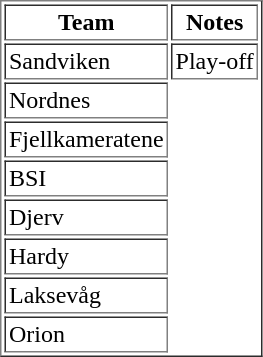<table border="1" cellpadding="2">
<tr>
<th>Team</th>
<th>Notes</th>
</tr>
<tr>
<td>Sandviken</td>
<td>Play-off</td>
</tr>
<tr>
<td>Nordnes</td>
</tr>
<tr>
<td>Fjellkameratene</td>
</tr>
<tr>
<td>BSI</td>
</tr>
<tr>
<td>Djerv</td>
</tr>
<tr>
<td>Hardy</td>
</tr>
<tr>
<td>Laksevåg</td>
</tr>
<tr>
<td>Orion</td>
</tr>
</table>
